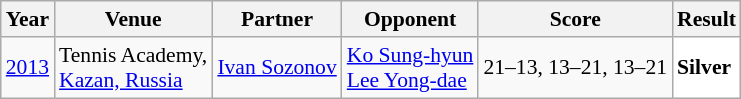<table class="sortable wikitable" style="font-size: 90%;">
<tr>
<th>Year</th>
<th>Venue</th>
<th>Partner</th>
<th>Opponent</th>
<th>Score</th>
<th>Result</th>
</tr>
<tr>
<td align="center"><a href='#'>2013</a></td>
<td align="left">Tennis Academy,<br><a href='#'>Kazan, Russia</a></td>
<td align="left"> <a href='#'>Ivan Sozonov</a></td>
<td align="left"> <a href='#'>Ko Sung-hyun</a> <br>  <a href='#'>Lee Yong-dae</a></td>
<td align="left">21–13, 13–21, 13–21</td>
<td style="text-align:left; background:white"> <strong>Silver</strong></td>
</tr>
</table>
